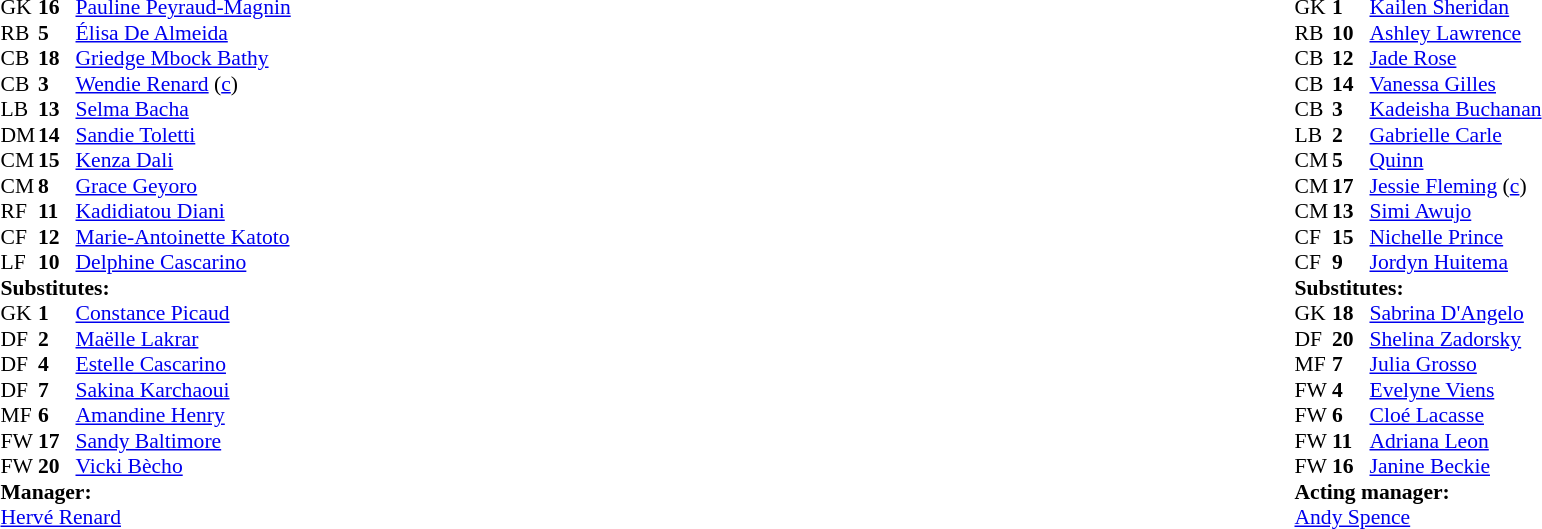<table width="100%">
<tr>
<td valign="top" width="40%"><br><table style="font-size:90%" cellspacing="0" cellpadding="0">
<tr>
<th width=25></th>
<th width=25></th>
</tr>
<tr>
<td>GK</td>
<td><strong>16</strong></td>
<td><a href='#'>Pauline Peyraud-Magnin</a></td>
<td></td>
<td></td>
</tr>
<tr>
<td>RB</td>
<td><strong>5</strong></td>
<td><a href='#'>Élisa De Almeida</a></td>
</tr>
<tr>
<td>CB</td>
<td><strong>18</strong></td>
<td><a href='#'>Griedge Mbock Bathy</a></td>
</tr>
<tr>
<td>CB</td>
<td><strong>3</strong></td>
<td><a href='#'>Wendie Renard</a> (<a href='#'>c</a>)</td>
<td></td>
<td></td>
</tr>
<tr>
<td>LB</td>
<td><strong>13</strong></td>
<td><a href='#'>Selma Bacha</a></td>
</tr>
<tr>
<td>DM</td>
<td><strong>14</strong></td>
<td><a href='#'>Sandie Toletti</a></td>
<td></td>
</tr>
<tr>
<td>CM</td>
<td><strong>15</strong></td>
<td><a href='#'>Kenza Dali</a></td>
</tr>
<tr>
<td>CM</td>
<td><strong>8</strong></td>
<td><a href='#'>Grace Geyoro</a></td>
</tr>
<tr>
<td>RF</td>
<td><strong>11</strong></td>
<td><a href='#'>Kadidiatou Diani</a></td>
<td></td>
<td></td>
</tr>
<tr>
<td>CF</td>
<td><strong>12</strong></td>
<td><a href='#'>Marie-Antoinette Katoto</a></td>
</tr>
<tr>
<td>LF</td>
<td><strong>10</strong></td>
<td><a href='#'>Delphine Cascarino</a></td>
<td></td>
<td></td>
</tr>
<tr>
<td colspan="3"><strong>Substitutes:</strong></td>
</tr>
<tr>
<td>GK</td>
<td><strong>1</strong></td>
<td><a href='#'>Constance Picaud</a></td>
<td></td>
<td></td>
</tr>
<tr>
<td>DF</td>
<td><strong>2</strong></td>
<td><a href='#'>Maëlle Lakrar</a></td>
<td></td>
<td></td>
</tr>
<tr>
<td>DF</td>
<td><strong>4</strong></td>
<td><a href='#'>Estelle Cascarino</a></td>
</tr>
<tr>
<td>DF</td>
<td><strong>7</strong></td>
<td><a href='#'>Sakina Karchaoui</a></td>
<td></td>
<td></td>
</tr>
<tr>
<td>MF</td>
<td><strong>6</strong></td>
<td><a href='#'>Amandine Henry</a></td>
<td></td>
<td></td>
</tr>
<tr>
<td>FW</td>
<td><strong>17</strong></td>
<td><a href='#'>Sandy Baltimore</a></td>
</tr>
<tr>
<td>FW</td>
<td><strong>20</strong></td>
<td><a href='#'>Vicki Bècho</a></td>
</tr>
<tr>
<td colspan="3"><strong>Manager:</strong></td>
</tr>
<tr>
<td colspan="3"><a href='#'>Hervé Renard</a></td>
</tr>
</table>
</td>
<td valign="top"></td>
<td valign="top" width="50%"><br><table style="font-size:90%; margin:auto" cellspacing="0" cellpadding="0">
<tr>
<th width="25"></th>
<th width="25"></th>
</tr>
<tr>
<td>GK</td>
<td><strong>1</strong></td>
<td><a href='#'>Kailen Sheridan</a></td>
</tr>
<tr>
<td>RB</td>
<td><strong>10</strong></td>
<td><a href='#'>Ashley Lawrence</a></td>
<td></td>
</tr>
<tr>
<td>CB</td>
<td><strong>12</strong></td>
<td><a href='#'>Jade Rose</a></td>
</tr>
<tr>
<td>CB</td>
<td><strong>14</strong></td>
<td><a href='#'>Vanessa Gilles</a></td>
</tr>
<tr>
<td>CB</td>
<td><strong>3</strong></td>
<td><a href='#'>Kadeisha Buchanan</a></td>
</tr>
<tr>
<td>LB</td>
<td><strong>2</strong></td>
<td><a href='#'>Gabrielle Carle</a></td>
<td></td>
<td></td>
</tr>
<tr>
<td>CM</td>
<td><strong>5</strong></td>
<td><a href='#'>Quinn</a></td>
<td></td>
<td></td>
</tr>
<tr>
<td>CM</td>
<td><strong>17</strong></td>
<td><a href='#'>Jessie Fleming</a> (<a href='#'>c</a>)</td>
</tr>
<tr>
<td>CM</td>
<td><strong>13</strong></td>
<td><a href='#'>Simi Awujo</a></td>
<td></td>
<td></td>
</tr>
<tr>
<td>CF</td>
<td><strong>15</strong></td>
<td><a href='#'>Nichelle Prince</a></td>
<td></td>
<td></td>
</tr>
<tr>
<td>CF</td>
<td><strong>9</strong></td>
<td><a href='#'>Jordyn Huitema</a></td>
</tr>
<tr>
<td colspan="3"><strong>Substitutes:</strong></td>
</tr>
<tr>
<td>GK</td>
<td><strong>18</strong></td>
<td><a href='#'>Sabrina D'Angelo</a></td>
</tr>
<tr>
<td>DF</td>
<td><strong>20</strong></td>
<td><a href='#'>Shelina Zadorsky</a></td>
</tr>
<tr>
<td>MF</td>
<td><strong>7</strong></td>
<td><a href='#'>Julia Grosso</a></td>
<td></td>
<td></td>
</tr>
<tr>
<td>FW</td>
<td><strong>4</strong></td>
<td><a href='#'>Evelyne Viens</a></td>
<td></td>
<td></td>
</tr>
<tr>
<td>FW</td>
<td><strong>6</strong></td>
<td><a href='#'>Cloé Lacasse</a></td>
</tr>
<tr>
<td>FW</td>
<td><strong>11</strong></td>
<td><a href='#'>Adriana Leon</a></td>
<td></td>
<td></td>
</tr>
<tr>
<td>FW</td>
<td><strong>16</strong></td>
<td><a href='#'>Janine Beckie</a></td>
<td></td>
<td></td>
</tr>
<tr>
<td colspan="3"><strong>Acting manager:</strong></td>
</tr>
<tr>
<td colspan="3"> <a href='#'>Andy Spence</a></td>
</tr>
</table>
</td>
</tr>
</table>
